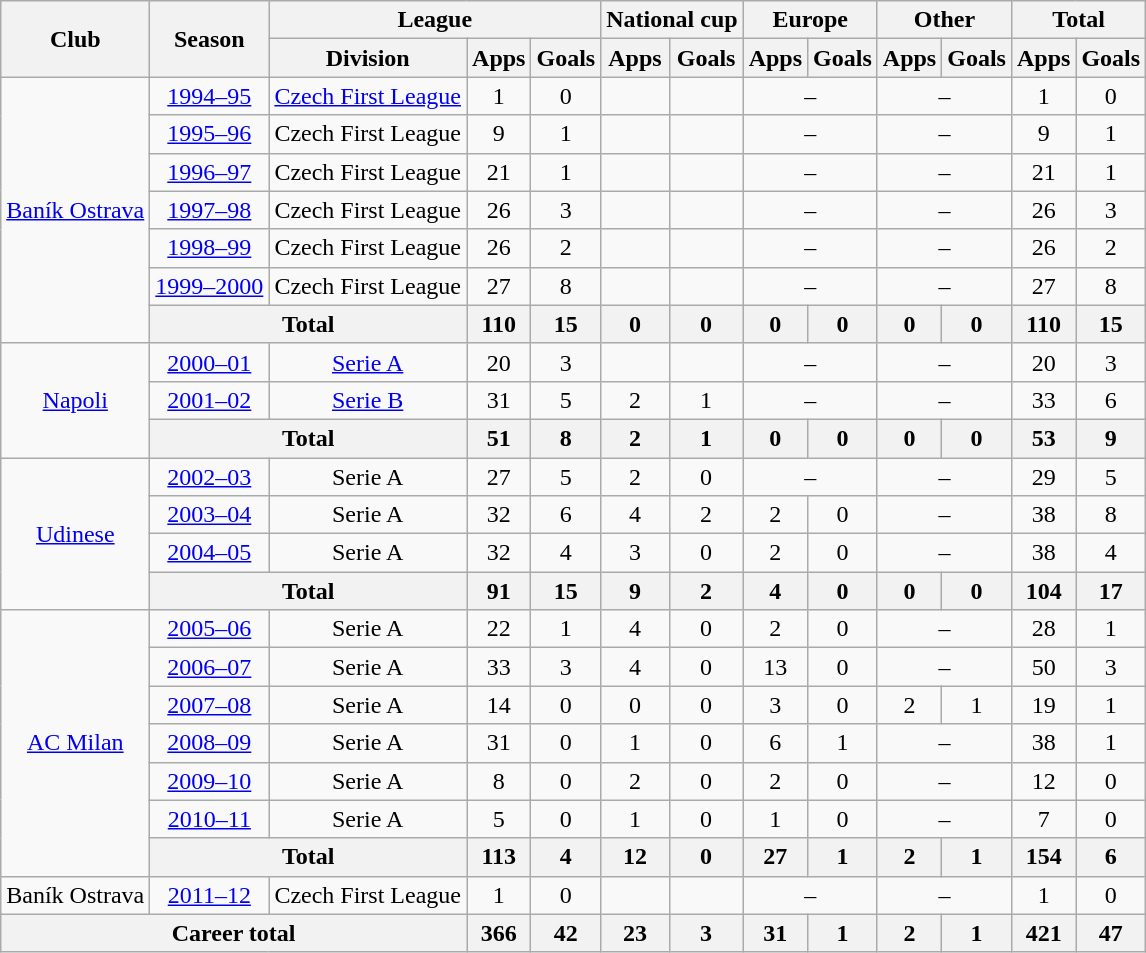<table class="wikitable" style="text-align:center">
<tr>
<th rowspan="2">Club</th>
<th rowspan="2">Season</th>
<th colspan="3">League</th>
<th colspan="2">National cup</th>
<th colspan="2">Europe</th>
<th colspan="2">Other</th>
<th colspan="2">Total</th>
</tr>
<tr>
<th>Division</th>
<th>Apps</th>
<th>Goals</th>
<th>Apps</th>
<th>Goals</th>
<th>Apps</th>
<th>Goals</th>
<th>Apps</th>
<th>Goals</th>
<th>Apps</th>
<th>Goals</th>
</tr>
<tr>
<td rowspan="7"><a href='#'>Baník Ostrava</a></td>
<td><a href='#'>1994–95</a></td>
<td><a href='#'>Czech First League</a></td>
<td>1</td>
<td>0</td>
<td></td>
<td></td>
<td colspan=2>–</td>
<td colspan=2>–</td>
<td>1</td>
<td>0</td>
</tr>
<tr>
<td><a href='#'>1995–96</a></td>
<td>Czech First League</td>
<td>9</td>
<td>1</td>
<td></td>
<td></td>
<td colspan=2>–</td>
<td colspan=2>–</td>
<td>9</td>
<td>1</td>
</tr>
<tr>
<td><a href='#'>1996–97</a></td>
<td>Czech First League</td>
<td>21</td>
<td>1</td>
<td></td>
<td></td>
<td colspan=2>–</td>
<td colspan=2>–</td>
<td>21</td>
<td>1</td>
</tr>
<tr>
<td><a href='#'>1997–98</a></td>
<td>Czech First League</td>
<td>26</td>
<td>3</td>
<td></td>
<td></td>
<td colspan=2>–</td>
<td colspan=2>–</td>
<td>26</td>
<td>3</td>
</tr>
<tr>
<td><a href='#'>1998–99</a></td>
<td>Czech First League</td>
<td>26</td>
<td>2</td>
<td></td>
<td></td>
<td colspan=2>–</td>
<td colspan=2>–</td>
<td>26</td>
<td>2</td>
</tr>
<tr>
<td><a href='#'>1999–2000</a></td>
<td>Czech First League</td>
<td>27</td>
<td>8</td>
<td></td>
<td></td>
<td colspan=2>–</td>
<td colspan=2>–</td>
<td>27</td>
<td>8</td>
</tr>
<tr>
<th colspan="2">Total</th>
<th>110</th>
<th>15</th>
<th>0</th>
<th>0</th>
<th>0</th>
<th>0</th>
<th>0</th>
<th>0</th>
<th>110</th>
<th>15</th>
</tr>
<tr>
<td rowspan="3"><a href='#'>Napoli</a></td>
<td><a href='#'>2000–01</a></td>
<td><a href='#'>Serie A</a></td>
<td>20</td>
<td>3</td>
<td></td>
<td></td>
<td colspan=2>–</td>
<td colspan=2>–</td>
<td>20</td>
<td>3</td>
</tr>
<tr>
<td><a href='#'>2001–02</a></td>
<td><a href='#'>Serie B</a></td>
<td>31</td>
<td>5</td>
<td>2</td>
<td>1</td>
<td colspan=2>–</td>
<td colspan=2>–</td>
<td>33</td>
<td>6</td>
</tr>
<tr>
<th colspan="2">Total</th>
<th>51</th>
<th>8</th>
<th>2</th>
<th>1</th>
<th>0</th>
<th>0</th>
<th>0</th>
<th>0</th>
<th>53</th>
<th>9</th>
</tr>
<tr>
<td rowspan="4"><a href='#'>Udinese</a></td>
<td><a href='#'>2002–03</a></td>
<td>Serie A</td>
<td>27</td>
<td>5</td>
<td>2</td>
<td>0</td>
<td colspan=2>–</td>
<td colspan=2>–</td>
<td>29</td>
<td>5</td>
</tr>
<tr>
<td><a href='#'>2003–04</a></td>
<td>Serie A</td>
<td>32</td>
<td>6</td>
<td>4</td>
<td>2</td>
<td>2</td>
<td>0</td>
<td colspan=2>–</td>
<td>38</td>
<td>8</td>
</tr>
<tr>
<td><a href='#'>2004–05</a></td>
<td>Serie A</td>
<td>32</td>
<td>4</td>
<td>3</td>
<td>0</td>
<td>2</td>
<td>0</td>
<td colspan=2>–</td>
<td>38</td>
<td>4</td>
</tr>
<tr>
<th colspan="2">Total</th>
<th>91</th>
<th>15</th>
<th>9</th>
<th>2</th>
<th>4</th>
<th>0</th>
<th>0</th>
<th>0</th>
<th>104</th>
<th>17</th>
</tr>
<tr>
<td rowspan="7"><a href='#'>AC Milan</a></td>
<td><a href='#'>2005–06</a></td>
<td>Serie A</td>
<td>22</td>
<td>1</td>
<td>4</td>
<td>0</td>
<td>2</td>
<td>0</td>
<td colspan=2>–</td>
<td>28</td>
<td>1</td>
</tr>
<tr>
<td><a href='#'>2006–07</a></td>
<td>Serie A</td>
<td>33</td>
<td>3</td>
<td>4</td>
<td>0</td>
<td>13</td>
<td>0</td>
<td colspan=2>–</td>
<td>50</td>
<td>3</td>
</tr>
<tr>
<td><a href='#'>2007–08</a></td>
<td>Serie A</td>
<td>14</td>
<td>0</td>
<td>0</td>
<td>0</td>
<td>3</td>
<td>0</td>
<td>2</td>
<td>1</td>
<td>19</td>
<td>1</td>
</tr>
<tr>
<td><a href='#'>2008–09</a></td>
<td>Serie A</td>
<td>31</td>
<td>0</td>
<td>1</td>
<td>0</td>
<td>6</td>
<td>1</td>
<td colspan=2>–</td>
<td>38</td>
<td>1</td>
</tr>
<tr>
<td><a href='#'>2009–10</a></td>
<td>Serie A</td>
<td>8</td>
<td>0</td>
<td>2</td>
<td>0</td>
<td>2</td>
<td>0</td>
<td colspan=2>–</td>
<td>12</td>
<td>0</td>
</tr>
<tr>
<td><a href='#'>2010–11</a></td>
<td>Serie A</td>
<td>5</td>
<td>0</td>
<td>1</td>
<td>0</td>
<td>1</td>
<td>0</td>
<td colspan=2>–</td>
<td>7</td>
<td>0</td>
</tr>
<tr>
<th colspan="2">Total</th>
<th>113</th>
<th>4</th>
<th>12</th>
<th>0</th>
<th>27</th>
<th>1</th>
<th>2</th>
<th>1</th>
<th>154</th>
<th>6</th>
</tr>
<tr>
<td>Baník Ostrava</td>
<td><a href='#'>2011–12</a></td>
<td>Czech First League</td>
<td>1</td>
<td>0</td>
<td></td>
<td></td>
<td colspan=2>–</td>
<td colspan=2>–</td>
<td>1</td>
<td>0</td>
</tr>
<tr>
<th colspan="3">Career total</th>
<th>366</th>
<th>42</th>
<th>23</th>
<th>3</th>
<th>31</th>
<th>1</th>
<th>2</th>
<th>1</th>
<th>421</th>
<th>47</th>
</tr>
</table>
